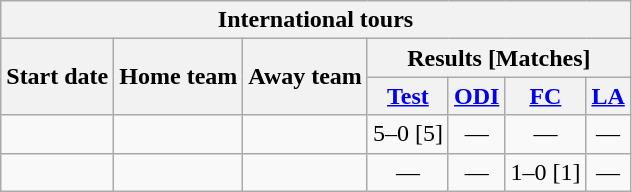<table class="wikitable">
<tr>
<th colspan="7">International tours</th>
</tr>
<tr>
<th rowspan="2">Start date</th>
<th rowspan="2">Home team</th>
<th rowspan="2">Away team</th>
<th colspan="4">Results [Matches]</th>
</tr>
<tr>
<th><a href='#'>Test</a></th>
<th><a href='#'>ODI</a></th>
<th><a href='#'>FC</a></th>
<th><a href='#'>LA</a></th>
</tr>
<tr>
<td><a href='#'></a></td>
<td></td>
<td></td>
<td>5–0 [5]</td>
<td ; style="text-align:center">—</td>
<td ; style="text-align:center">—</td>
<td ; style="text-align:center">—</td>
</tr>
<tr>
<td><a href='#'></a></td>
<td></td>
<td></td>
<td ; style="text-align:center">—</td>
<td ; style="text-align:center">—</td>
<td>1–0 [1]</td>
<td ; style="text-align:center">—</td>
</tr>
</table>
